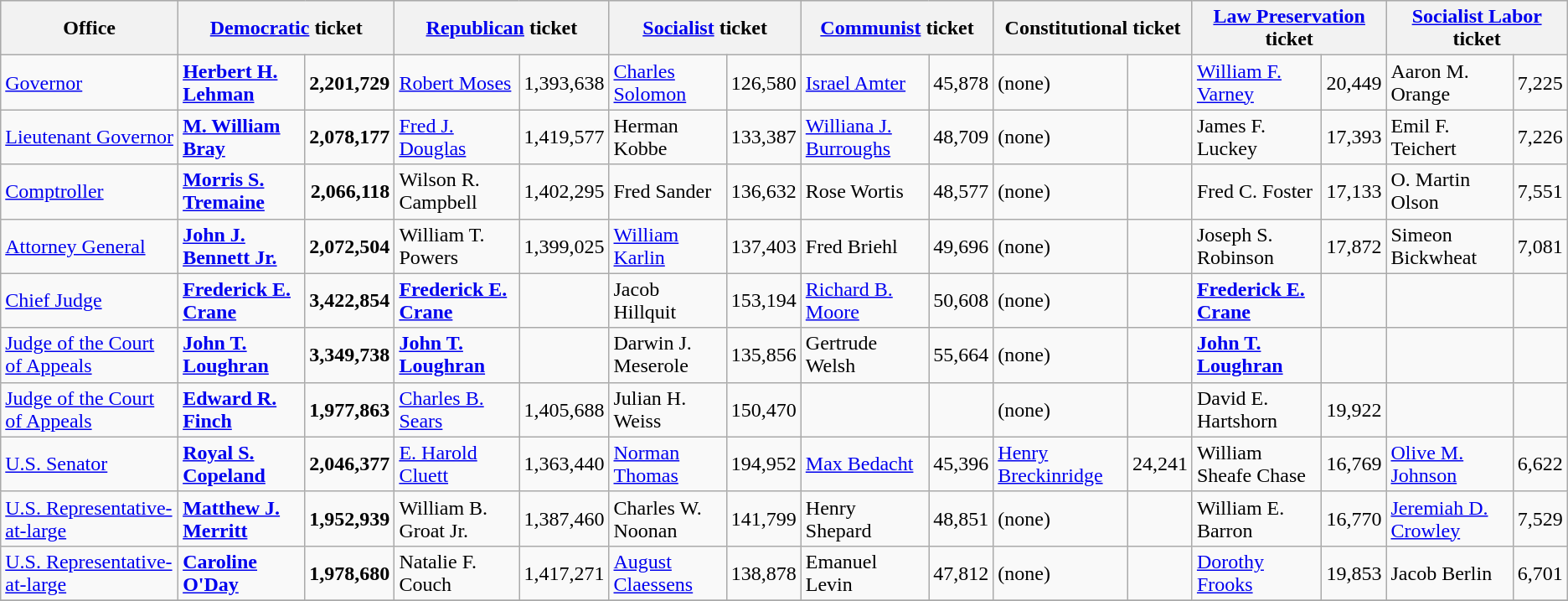<table class=wikitable>
<tr bgcolor=lightgrey>
<th>Office</th>
<th colspan="2" ><a href='#'>Democratic</a> ticket</th>
<th colspan="2" ><a href='#'>Republican</a> ticket</th>
<th colspan="2" ><a href='#'>Socialist</a> ticket</th>
<th colspan="2" ><a href='#'>Communist</a> ticket</th>
<th colspan="2">Constitutional ticket</th>
<th colspan="2" ><a href='#'>Law Preservation</a> ticket</th>
<th colspan="2" ><a href='#'>Socialist Labor</a> ticket</th>
</tr>
<tr>
<td><a href='#'>Governor</a></td>
<td><strong><a href='#'>Herbert H. Lehman</a></strong></td>
<td align="right"><strong>2,201,729</strong></td>
<td><a href='#'>Robert Moses</a></td>
<td align="right">1,393,638</td>
<td><a href='#'>Charles Solomon</a></td>
<td align="right">126,580</td>
<td><a href='#'>Israel Amter</a></td>
<td align="right">45,878</td>
<td>(none)</td>
<td></td>
<td><a href='#'>William F. Varney</a></td>
<td align="right">20,449</td>
<td>Aaron M. Orange</td>
<td align="right">7,225</td>
</tr>
<tr>
<td><a href='#'>Lieutenant Governor</a></td>
<td><strong><a href='#'>M. William Bray</a></strong></td>
<td align="right"><strong>2,078,177</strong></td>
<td><a href='#'>Fred J. Douglas</a></td>
<td align="right">1,419,577</td>
<td>Herman Kobbe</td>
<td align="right">133,387</td>
<td><a href='#'>Williana J. Burroughs</a></td>
<td align="right">48,709</td>
<td>(none)</td>
<td></td>
<td>James F. Luckey</td>
<td align="right">17,393</td>
<td>Emil F. Teichert</td>
<td align="right">7,226</td>
</tr>
<tr>
<td><a href='#'>Comptroller</a></td>
<td><strong><a href='#'>Morris S. Tremaine</a></strong></td>
<td align="right"><strong>2,066,118</strong></td>
<td>Wilson R. Campbell</td>
<td align="right">1,402,295</td>
<td>Fred Sander</td>
<td align="right">136,632</td>
<td>Rose Wortis</td>
<td align="right">48,577</td>
<td>(none)</td>
<td></td>
<td>Fred C. Foster</td>
<td align="right">17,133</td>
<td>O. Martin Olson</td>
<td align="right">7,551</td>
</tr>
<tr>
<td><a href='#'>Attorney General</a></td>
<td><strong><a href='#'>John J. Bennett Jr.</a></strong></td>
<td align="right"><strong>2,072,504</strong></td>
<td>William T. Powers</td>
<td align="right">1,399,025</td>
<td><a href='#'>William Karlin</a></td>
<td align="right">137,403</td>
<td>Fred Briehl</td>
<td align="right">49,696</td>
<td>(none)</td>
<td></td>
<td>Joseph S. Robinson</td>
<td align="right">17,872</td>
<td>Simeon Bickwheat</td>
<td align="right">7,081</td>
</tr>
<tr>
<td><a href='#'>Chief Judge</a></td>
<td><strong><a href='#'>Frederick E. Crane</a></strong></td>
<td align="right"><strong>3,422,854</strong></td>
<td><strong><a href='#'>Frederick E. Crane</a></strong></td>
<td align="right"></td>
<td>Jacob Hillquit</td>
<td align="right">153,194</td>
<td><a href='#'>Richard B. Moore</a></td>
<td align="right">50,608</td>
<td>(none)</td>
<td></td>
<td><strong><a href='#'>Frederick E. Crane</a></strong></td>
<td align="right"></td>
<td></td>
<td align="right"></td>
</tr>
<tr>
<td><a href='#'>Judge of the Court of Appeals</a></td>
<td><strong><a href='#'>John T. Loughran</a></strong></td>
<td align="right"><strong>3,349,738</strong></td>
<td><strong><a href='#'>John T. Loughran</a></strong></td>
<td align="right"></td>
<td>Darwin J. Meserole</td>
<td align="right">135,856</td>
<td>Gertrude Welsh</td>
<td align="right">55,664</td>
<td>(none)</td>
<td></td>
<td><strong><a href='#'>John T. Loughran</a></strong></td>
<td align="right"></td>
<td></td>
<td align="right"></td>
</tr>
<tr>
<td><a href='#'>Judge of the Court of Appeals</a></td>
<td><strong><a href='#'>Edward R. Finch</a></strong></td>
<td align="right"><strong>1,977,863</strong></td>
<td><a href='#'>Charles B. Sears</a></td>
<td align="right">1,405,688</td>
<td>Julian H. Weiss</td>
<td align="right">150,470</td>
<td></td>
<td align="right"></td>
<td>(none)</td>
<td></td>
<td>David E. Hartshorn</td>
<td align="right">19,922</td>
<td></td>
<td align="right"></td>
</tr>
<tr>
<td><a href='#'>U.S. Senator</a></td>
<td><strong><a href='#'>Royal S. Copeland</a></strong></td>
<td align="right"><strong>2,046,377</strong></td>
<td><a href='#'>E. Harold Cluett</a></td>
<td align="right">1,363,440</td>
<td><a href='#'>Norman Thomas</a></td>
<td align="right">194,952</td>
<td><a href='#'>Max Bedacht</a></td>
<td align="right">45,396</td>
<td><a href='#'>Henry Breckinridge</a></td>
<td align="right">24,241</td>
<td>William Sheafe Chase</td>
<td align="right">16,769</td>
<td><a href='#'>Olive M. Johnson</a></td>
<td align="right">6,622</td>
</tr>
<tr>
<td><a href='#'>U.S. Representative-at-large</a></td>
<td><strong><a href='#'>Matthew J. Merritt</a></strong></td>
<td align="right"><strong>1,952,939</strong></td>
<td>William B. Groat Jr.</td>
<td align="right">1,387,460</td>
<td>Charles W. Noonan</td>
<td align="right">141,799</td>
<td>Henry Shepard</td>
<td align="right">48,851</td>
<td>(none)</td>
<td align="right"></td>
<td>William E. Barron</td>
<td align="right">16,770</td>
<td><a href='#'>Jeremiah D. Crowley</a></td>
<td align="right">7,529</td>
</tr>
<tr>
<td><a href='#'>U.S. Representative-at-large</a></td>
<td><strong><a href='#'>Caroline O'Day</a></strong></td>
<td align="right"><strong>1,978,680</strong></td>
<td>Natalie F. Couch</td>
<td align="right">1,417,271</td>
<td><a href='#'>August Claessens</a></td>
<td align="right">138,878</td>
<td>Emanuel Levin</td>
<td align="right">47,812</td>
<td>(none)</td>
<td align="right"></td>
<td><a href='#'>Dorothy Frooks</a></td>
<td align="right">19,853</td>
<td>Jacob Berlin</td>
<td align="right">6,701</td>
</tr>
<tr>
</tr>
</table>
